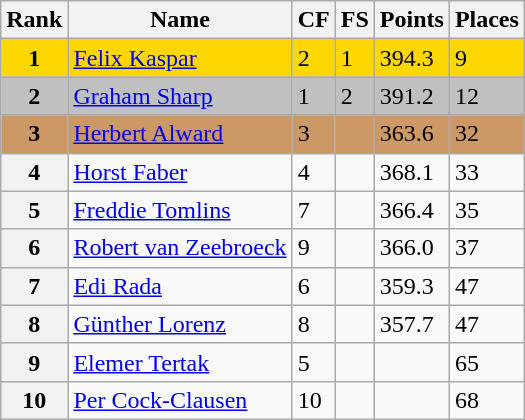<table class="wikitable">
<tr>
<th>Rank</th>
<th>Name</th>
<th>CF</th>
<th>FS</th>
<th>Points</th>
<th>Places</th>
</tr>
<tr bgcolor=gold>
<td align=center><strong>1</strong></td>
<td> <a href='#'>Felix Kaspar</a></td>
<td>2</td>
<td>1</td>
<td>394.3</td>
<td>9</td>
</tr>
<tr bgcolor=silver>
<td align=center><strong>2</strong></td>
<td> <a href='#'>Graham Sharp</a></td>
<td>1</td>
<td>2</td>
<td>391.2</td>
<td>12</td>
</tr>
<tr bgcolor=cc9966>
<td align=center><strong>3</strong></td>
<td> <a href='#'>Herbert Alward</a></td>
<td>3</td>
<td></td>
<td>363.6</td>
<td>32</td>
</tr>
<tr>
<th>4</th>
<td> <a href='#'>Horst Faber</a></td>
<td>4</td>
<td></td>
<td>368.1</td>
<td>33</td>
</tr>
<tr>
<th>5</th>
<td> <a href='#'>Freddie Tomlins</a></td>
<td>7</td>
<td></td>
<td>366.4</td>
<td>35</td>
</tr>
<tr>
<th>6</th>
<td> <a href='#'>Robert van Zeebroeck</a></td>
<td>9</td>
<td></td>
<td>366.0</td>
<td>37</td>
</tr>
<tr>
<th>7</th>
<td> <a href='#'>Edi Rada</a></td>
<td>6</td>
<td></td>
<td>359.3</td>
<td>47</td>
</tr>
<tr>
<th>8</th>
<td> <a href='#'>Günther Lorenz</a></td>
<td>8</td>
<td></td>
<td>357.7</td>
<td>47</td>
</tr>
<tr>
<th>9</th>
<td> <a href='#'>Elemer Tertak</a></td>
<td>5</td>
<td></td>
<td></td>
<td>65</td>
</tr>
<tr>
<th>10</th>
<td> <a href='#'>Per Cock-Clausen</a></td>
<td>10</td>
<td></td>
<td></td>
<td>68</td>
</tr>
</table>
